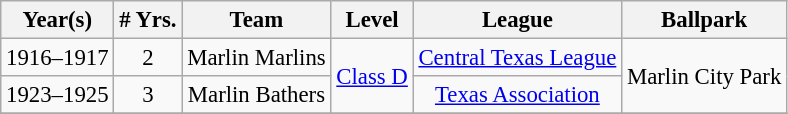<table class="wikitable" style="text-align:center; font-size: 95%;">
<tr>
<th>Year(s)</th>
<th># Yrs.</th>
<th>Team</th>
<th>Level</th>
<th>League</th>
<th>Ballpark</th>
</tr>
<tr>
<td>1916–1917</td>
<td>2</td>
<td>Marlin Marlins</td>
<td rowspan=2><a href='#'>Class D</a></td>
<td><a href='#'>Central Texas League</a></td>
<td rowspan=2>Marlin City Park</td>
</tr>
<tr>
<td>1923–1925</td>
<td>3</td>
<td>Marlin Bathers</td>
<td><a href='#'>Texas Association</a></td>
</tr>
<tr>
</tr>
</table>
